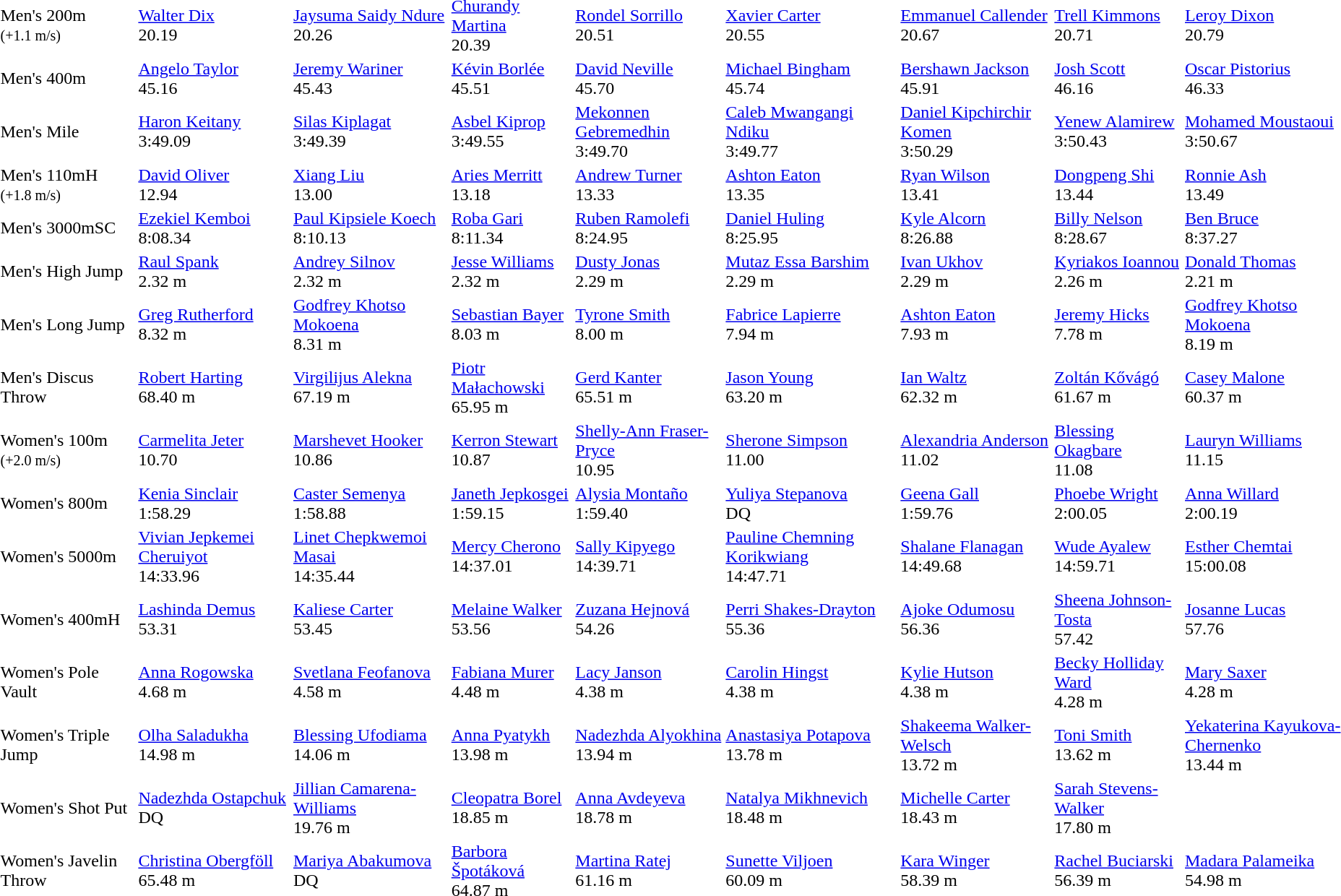<table>
<tr>
<td>Men's 200m<br><small>(+1.1 m/s)</small></td>
<td><a href='#'>Walter Dix</a><br>  20.19</td>
<td><a href='#'>Jaysuma Saidy Ndure</a><br>  20.26</td>
<td><a href='#'>Churandy Martina</a><br>  20.39</td>
<td><a href='#'>Rondel Sorrillo</a><br>  20.51</td>
<td><a href='#'>Xavier Carter</a><br>  20.55</td>
<td><a href='#'>Emmanuel Callender</a><br>  20.67</td>
<td><a href='#'>Trell Kimmons</a><br>  20.71</td>
<td><a href='#'>Leroy Dixon</a><br>  20.79</td>
</tr>
<tr>
<td>Men's 400m</td>
<td><a href='#'>Angelo Taylor</a><br>  45.16</td>
<td><a href='#'>Jeremy Wariner</a><br>  45.43</td>
<td><a href='#'>Kévin Borlée</a><br>  45.51</td>
<td><a href='#'>David Neville</a><br>  45.70</td>
<td><a href='#'>Michael Bingham</a><br>  45.74</td>
<td><a href='#'>Bershawn Jackson</a><br>  45.91</td>
<td><a href='#'>Josh Scott</a><br>  46.16</td>
<td><a href='#'>Oscar Pistorius</a><br>  46.33</td>
</tr>
<tr>
<td>Men's Mile</td>
<td><a href='#'>Haron Keitany</a><br>  3:49.09</td>
<td><a href='#'>Silas Kiplagat</a><br>  3:49.39</td>
<td><a href='#'>Asbel Kiprop</a><br>  3:49.55</td>
<td><a href='#'>Mekonnen Gebremedhin</a><br>  3:49.70</td>
<td><a href='#'>Caleb Mwangangi Ndiku</a><br>  3:49.77</td>
<td><a href='#'>Daniel Kipchirchir Komen</a><br>  3:50.29</td>
<td><a href='#'>Yenew Alamirew</a><br>  3:50.43</td>
<td><a href='#'>Mohamed Moustaoui</a><br>  3:50.67</td>
</tr>
<tr>
<td>Men's 110mH<br><small>(+1.8 m/s)</small></td>
<td><a href='#'>David Oliver</a><br>  12.94</td>
<td><a href='#'>Xiang Liu</a><br>  13.00</td>
<td><a href='#'>Aries Merritt</a><br>  13.18</td>
<td><a href='#'>Andrew Turner</a><br>  13.33</td>
<td><a href='#'>Ashton Eaton</a><br>  13.35</td>
<td><a href='#'>Ryan Wilson</a><br>  13.41</td>
<td><a href='#'>Dongpeng Shi</a><br>  13.44</td>
<td><a href='#'>Ronnie Ash</a><br>  13.49</td>
</tr>
<tr>
<td>Men's 3000mSC</td>
<td><a href='#'>Ezekiel Kemboi</a><br>  8:08.34</td>
<td><a href='#'>Paul Kipsiele Koech</a><br>  8:10.13</td>
<td><a href='#'>Roba Gari</a><br>  8:11.34</td>
<td><a href='#'>Ruben Ramolefi</a><br>  8:24.95</td>
<td><a href='#'>Daniel Huling</a><br>  8:25.95</td>
<td><a href='#'>Kyle Alcorn</a><br>  8:26.88</td>
<td><a href='#'>Billy Nelson</a><br>  8:28.67</td>
<td><a href='#'>Ben Bruce</a><br>  8:37.27</td>
</tr>
<tr>
<td>Men's High Jump</td>
<td><a href='#'>Raul Spank</a><br>  2.32 m</td>
<td><a href='#'>Andrey Silnov</a><br>  2.32 m</td>
<td><a href='#'>Jesse Williams</a><br>  2.32 m</td>
<td><a href='#'>Dusty Jonas</a><br>  2.29 m</td>
<td><a href='#'>Mutaz Essa Barshim</a><br>  2.29 m</td>
<td><a href='#'>Ivan Ukhov</a><br>  2.29 m</td>
<td><a href='#'>Kyriakos Ioannou</a><br>  2.26 m</td>
<td><a href='#'>Donald Thomas</a><br>  2.21 m</td>
</tr>
<tr>
<td>Men's Long Jump</td>
<td><a href='#'>Greg Rutherford</a><br>  8.32 m</td>
<td><a href='#'>Godfrey Khotso Mokoena</a><br>  8.31 m</td>
<td><a href='#'>Sebastian Bayer</a><br>  8.03 m</td>
<td><a href='#'>Tyrone Smith</a><br>  8.00 m</td>
<td><a href='#'>Fabrice Lapierre</a><br>  7.94 m</td>
<td><a href='#'>Ashton Eaton</a><br>  7.93 m</td>
<td><a href='#'>Jeremy Hicks</a><br>  7.78 m</td>
<td><a href='#'>Godfrey Khotso Mokoena</a><br>  8.19 m</td>
</tr>
<tr>
<td>Men's Discus Throw</td>
<td><a href='#'>Robert Harting</a><br>  68.40 m</td>
<td><a href='#'>Virgilijus Alekna</a><br>  67.19 m</td>
<td><a href='#'>Piotr Małachowski</a><br>  65.95 m</td>
<td><a href='#'>Gerd Kanter</a><br>  65.51 m</td>
<td><a href='#'>Jason Young</a><br>  63.20 m</td>
<td><a href='#'>Ian Waltz</a><br>  62.32 m</td>
<td><a href='#'>Zoltán Kővágó</a><br>  61.67 m</td>
<td><a href='#'>Casey Malone</a><br>  60.37 m</td>
</tr>
<tr>
<td>Women's 100m<br><small>(+2.0 m/s)</small></td>
<td><a href='#'>Carmelita Jeter</a><br>  10.70</td>
<td><a href='#'>Marshevet Hooker</a><br>  10.86</td>
<td><a href='#'>Kerron Stewart</a><br>  10.87</td>
<td><a href='#'>Shelly-Ann Fraser-Pryce</a><br>  10.95</td>
<td><a href='#'>Sherone Simpson</a><br>  11.00</td>
<td><a href='#'>Alexandria Anderson</a><br>  11.02</td>
<td><a href='#'>Blessing Okagbare</a><br>  11.08</td>
<td><a href='#'>Lauryn Williams</a><br>  11.15</td>
</tr>
<tr>
<td>Women's 800m</td>
<td><a href='#'>Kenia Sinclair</a><br>  1:58.29</td>
<td><a href='#'>Caster Semenya</a><br>  1:58.88</td>
<td><a href='#'>Janeth Jepkosgei</a><br>  1:59.15</td>
<td><a href='#'>Alysia Montaño</a><br>  1:59.40</td>
<td><a href='#'>Yuliya Stepanova</a><br>  DQ</td>
<td><a href='#'>Geena Gall</a><br>  1:59.76</td>
<td><a href='#'>Phoebe Wright</a><br>  2:00.05</td>
<td><a href='#'>Anna Willard</a><br>  2:00.19</td>
</tr>
<tr>
<td>Women's 5000m</td>
<td><a href='#'>Vivian Jepkemei Cheruiyot</a><br>  14:33.96</td>
<td><a href='#'>Linet Chepkwemoi Masai</a><br>  14:35.44</td>
<td><a href='#'>Mercy Cherono</a><br>  14:37.01</td>
<td><a href='#'>Sally Kipyego</a><br>  14:39.71</td>
<td><a href='#'>Pauline Chemning Korikwiang</a><br>  14:47.71</td>
<td><a href='#'>Shalane Flanagan</a><br>  14:49.68</td>
<td><a href='#'>Wude Ayalew</a><br>  14:59.71</td>
<td><a href='#'>Esther Chemtai</a><br>  15:00.08</td>
</tr>
<tr>
<td>Women's 400mH</td>
<td><a href='#'>Lashinda Demus</a><br>  53.31</td>
<td><a href='#'>Kaliese Carter</a><br>  53.45</td>
<td><a href='#'>Melaine Walker</a><br>  53.56</td>
<td><a href='#'>Zuzana Hejnová</a><br>  54.26</td>
<td><a href='#'>Perri Shakes-Drayton</a><br>  55.36</td>
<td><a href='#'>Ajoke Odumosu</a><br>  56.36</td>
<td><a href='#'>Sheena Johnson-Tosta</a><br>  57.42</td>
<td><a href='#'>Josanne Lucas</a><br>  57.76</td>
</tr>
<tr>
<td>Women's Pole Vault</td>
<td><a href='#'>Anna Rogowska</a><br>  4.68 m</td>
<td><a href='#'>Svetlana Feofanova</a><br>  4.58 m</td>
<td><a href='#'>Fabiana Murer</a><br>  4.48 m</td>
<td><a href='#'>Lacy Janson</a><br>  4.38 m</td>
<td><a href='#'>Carolin Hingst</a><br>  4.38 m</td>
<td><a href='#'>Kylie Hutson</a><br>  4.38 m</td>
<td><a href='#'>Becky Holliday Ward</a><br>  4.28 m</td>
<td><a href='#'>Mary Saxer</a><br>  4.28 m</td>
</tr>
<tr>
<td>Women's Triple Jump</td>
<td><a href='#'>Olha Saladukha</a><br>  14.98 m</td>
<td><a href='#'>Blessing Ufodiama</a><br>  14.06 m</td>
<td><a href='#'>Anna Pyatykh</a><br>  13.98 m</td>
<td><a href='#'>Nadezhda Alyokhina</a><br>  13.94 m</td>
<td><a href='#'>Anastasiya Potapova</a><br>  13.78 m</td>
<td><a href='#'>Shakeema Walker-Welsch</a><br>  13.72 m</td>
<td><a href='#'>Toni Smith</a><br>  13.62 m</td>
<td><a href='#'>Yekaterina Kayukova-Chernenko</a><br>  13.44 m</td>
</tr>
<tr>
<td>Women's Shot Put</td>
<td><a href='#'>Nadezhda Ostapchuk</a><br>  DQ</td>
<td><a href='#'>Jillian Camarena-Williams</a><br>  19.76 m</td>
<td><a href='#'>Cleopatra Borel</a><br>  18.85 m</td>
<td><a href='#'>Anna Avdeyeva</a><br>  18.78 m</td>
<td><a href='#'>Natalya Mikhnevich</a><br>  18.48 m</td>
<td><a href='#'>Michelle Carter</a><br>  18.43 m</td>
<td><a href='#'>Sarah Stevens-Walker</a><br>  17.80 m</td>
</tr>
<tr>
<td>Women's Javelin Throw</td>
<td><a href='#'>Christina Obergföll</a><br>  65.48 m</td>
<td><a href='#'>Mariya Abakumova</a><br>  DQ</td>
<td><a href='#'>Barbora Špotáková</a><br>  64.87 m</td>
<td><a href='#'>Martina Ratej</a><br>  61.16 m</td>
<td><a href='#'>Sunette Viljoen</a><br>  60.09 m</td>
<td><a href='#'>Kara Winger</a><br>  58.39 m</td>
<td><a href='#'>Rachel Buciarski</a><br>  56.39 m</td>
<td><a href='#'>Madara Palameika</a><br>  54.98 m</td>
</tr>
</table>
